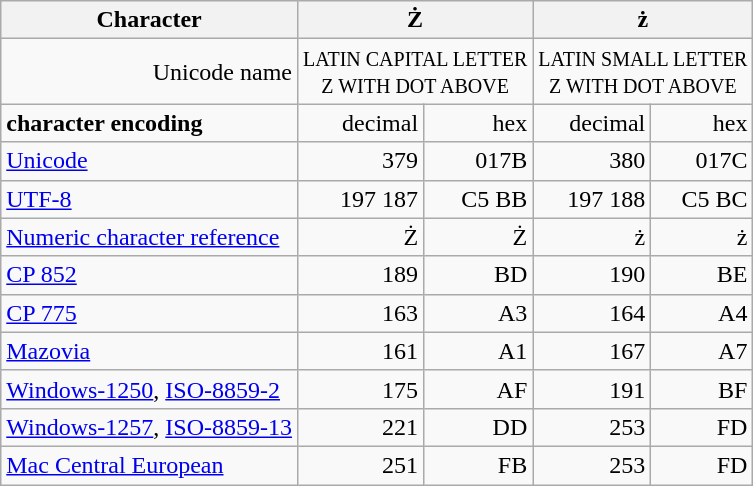<table class=wikitable style=text-align:right>
<tr align=center>
<th align=right>Character</th>
<th colspan=2>Ż</th>
<th colspan=2>ż</th>
</tr>
<tr align=center>
<td align=right>Unicode name</td>
<td colspan=2><small>LATIN CAPITAL LETTER<br>Z WITH DOT ABOVE</small></td>
<td colspan=2><small>LATIN SMALL LETTER<br>Z WITH DOT ABOVE</small></td>
</tr>
<tr>
<td align=left><strong>character encoding</strong></td>
<td>decimal</td>
<td>hex</td>
<td>decimal</td>
<td>hex</td>
</tr>
<tr>
<td align=left><a href='#'>Unicode</a></td>
<td>379</td>
<td>017B</td>
<td>380</td>
<td>017C</td>
</tr>
<tr>
<td align=left><a href='#'>UTF-8</a></td>
<td>197 187</td>
<td>C5 BB</td>
<td>197 188</td>
<td>C5 BC</td>
</tr>
<tr>
<td align=left><a href='#'>Numeric character reference</a></td>
<td>&#379;</td>
<td>&#x017B;</td>
<td>&#380;</td>
<td>&#x017C;</td>
</tr>
<tr>
<td align=left><a href='#'>CP 852</a></td>
<td>189</td>
<td>BD</td>
<td>190</td>
<td>BE</td>
</tr>
<tr>
<td align=left><a href='#'>CP 775</a></td>
<td>163</td>
<td>A3</td>
<td>164</td>
<td>A4</td>
</tr>
<tr>
<td align=left><a href='#'>Mazovia</a></td>
<td>161</td>
<td>A1</td>
<td>167</td>
<td>A7</td>
</tr>
<tr>
<td align=left><a href='#'>Windows-1250</a>, <a href='#'>ISO-8859-2</a></td>
<td>175</td>
<td>AF</td>
<td>191</td>
<td>BF</td>
</tr>
<tr>
<td align=left><a href='#'>Windows-1257</a>, <a href='#'>ISO-8859-13</a></td>
<td>221</td>
<td>DD</td>
<td>253</td>
<td>FD</td>
</tr>
<tr>
<td align=left><a href='#'>Mac Central European</a></td>
<td>251</td>
<td>FB</td>
<td>253</td>
<td>FD</td>
</tr>
</table>
